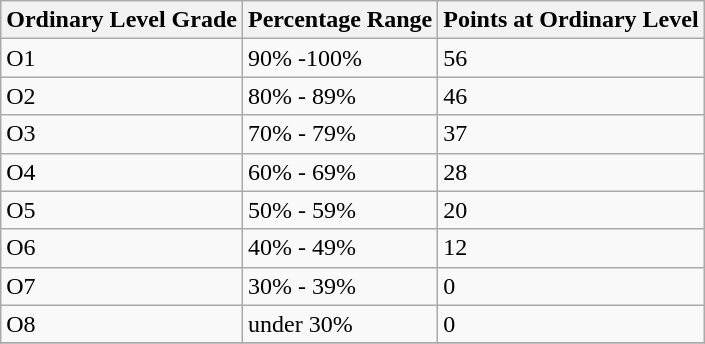<table class="wikitable">
<tr>
<th>Ordinary Level Grade</th>
<th>Percentage Range</th>
<th>Points at Ordinary Level</th>
</tr>
<tr>
<td>O1</td>
<td>90% -100%</td>
<td>56</td>
</tr>
<tr>
<td>O2</td>
<td>80% - 89%</td>
<td>46</td>
</tr>
<tr>
<td>O3</td>
<td>70% - 79%</td>
<td>37</td>
</tr>
<tr>
<td>O4</td>
<td>60% - 69%</td>
<td>28</td>
</tr>
<tr>
<td>O5</td>
<td>50% - 59%</td>
<td>20</td>
</tr>
<tr>
<td>O6</td>
<td>40% - 49%</td>
<td>12</td>
</tr>
<tr>
<td>O7</td>
<td>30% - 39%</td>
<td>0</td>
</tr>
<tr>
<td>O8</td>
<td>under 30%</td>
<td>0</td>
</tr>
<tr>
</tr>
</table>
